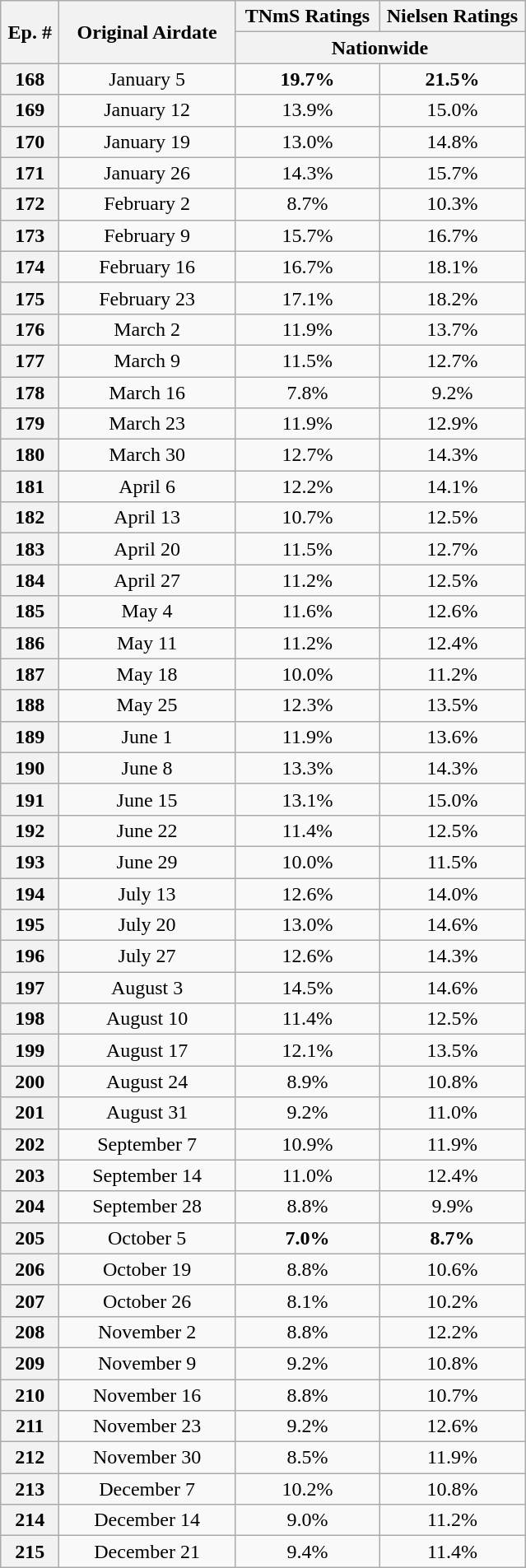<table class="wikitable" style="text-align:center;">
<tr>
<th rowspan="2" style="width:40px;">Ep. #</th>
<th rowspan="2" style="width:135px;">Original Airdate</th>
<th width=110><strong>TNmS Ratings</strong></th>
<th width=110><strong>Nielsen Ratings</strong></th>
</tr>
<tr>
<th colspan="2"><strong>Nationwide</strong></th>
</tr>
<tr>
<th>168</th>
<td>January 5</td>
<td><span><strong>19.7%</strong></span></td>
<td><span><strong>21.5%</strong></span></td>
</tr>
<tr>
<th>169</th>
<td>January 12</td>
<td>13.9%</td>
<td>15.0%</td>
</tr>
<tr>
<th>170</th>
<td>January 19</td>
<td>13.0%</td>
<td>14.8%</td>
</tr>
<tr>
<th>171</th>
<td>January 26</td>
<td>14.3%</td>
<td>15.7%</td>
</tr>
<tr>
<th>172</th>
<td>February 2</td>
<td>8.7%</td>
<td>10.3%</td>
</tr>
<tr>
<th>173</th>
<td>February 9</td>
<td>15.7%</td>
<td>16.7%</td>
</tr>
<tr>
<th>174</th>
<td>February 16</td>
<td>16.7%</td>
<td>18.1%</td>
</tr>
<tr>
<th>175</th>
<td>February 23</td>
<td>17.1%</td>
<td>18.2%</td>
</tr>
<tr>
<th>176</th>
<td>March 2</td>
<td>11.9%</td>
<td>13.7%</td>
</tr>
<tr>
<th>177</th>
<td>March 9</td>
<td>11.5%</td>
<td>12.7%</td>
</tr>
<tr>
<th>178</th>
<td>March 16</td>
<td>7.8%</td>
<td>9.2%</td>
</tr>
<tr>
<th>179</th>
<td>March 23</td>
<td>11.9%</td>
<td>12.9%</td>
</tr>
<tr>
<th>180</th>
<td>March 30</td>
<td>12.7%</td>
<td>14.3%</td>
</tr>
<tr>
<th>181</th>
<td>April 6</td>
<td>12.2%</td>
<td>14.1%</td>
</tr>
<tr>
<th>182</th>
<td>April 13</td>
<td>10.7%</td>
<td>12.5%</td>
</tr>
<tr>
<th>183</th>
<td>April 20</td>
<td>11.5%</td>
<td>12.7%</td>
</tr>
<tr>
<th>184</th>
<td>April 27</td>
<td>11.2%</td>
<td>12.5%</td>
</tr>
<tr>
<th>185</th>
<td>May 4</td>
<td>11.6%</td>
<td>12.6%</td>
</tr>
<tr>
<th>186</th>
<td>May 11</td>
<td>11.2%</td>
<td>12.4%</td>
</tr>
<tr>
<th>187</th>
<td>May 18</td>
<td>10.0%</td>
<td>11.2%</td>
</tr>
<tr>
<th>188</th>
<td>May 25</td>
<td>12.3%</td>
<td>13.5%</td>
</tr>
<tr>
<th>189</th>
<td>June 1</td>
<td>11.9%</td>
<td>13.6%</td>
</tr>
<tr>
<th>190</th>
<td>June 8</td>
<td>13.3%</td>
<td>14.3%</td>
</tr>
<tr>
<th>191</th>
<td>June 15</td>
<td>13.1%</td>
<td>15.0%</td>
</tr>
<tr>
<th>192</th>
<td>June 22</td>
<td>11.4%</td>
<td>12.5%</td>
</tr>
<tr>
<th>193</th>
<td>June 29</td>
<td>10.0%</td>
<td>11.5%</td>
</tr>
<tr>
<th>194</th>
<td>July 13</td>
<td>12.6%</td>
<td>14.0%</td>
</tr>
<tr>
<th>195</th>
<td>July 20</td>
<td>13.0%</td>
<td>14.6%</td>
</tr>
<tr>
<th>196</th>
<td>July 27</td>
<td>12.6%</td>
<td>14.3%</td>
</tr>
<tr>
<th>197</th>
<td>August 3</td>
<td>14.5%</td>
<td>14.6%</td>
</tr>
<tr>
<th>198</th>
<td>August 10</td>
<td>11.4%</td>
<td>12.5%</td>
</tr>
<tr>
<th>199</th>
<td>August 17</td>
<td>12.1%</td>
<td>13.5%</td>
</tr>
<tr>
<th>200</th>
<td>August 24</td>
<td>8.9%</td>
<td>10.8%</td>
</tr>
<tr>
<th>201</th>
<td>August 31</td>
<td>9.2%</td>
<td>11.0%</td>
</tr>
<tr>
<th>202</th>
<td>September 7</td>
<td>10.9%</td>
<td>11.9%</td>
</tr>
<tr>
<th>203</th>
<td>September 14</td>
<td>11.0%</td>
<td>12.4%</td>
</tr>
<tr>
<th>204</th>
<td>September 28</td>
<td>8.8%</td>
<td>9.9%</td>
</tr>
<tr>
<th>205</th>
<td>October 5</td>
<td><span><strong>7.0%</strong></span></td>
<td><span><strong>8.7%</strong></span></td>
</tr>
<tr>
<th>206</th>
<td>October 19</td>
<td>8.8%</td>
<td>10.6%</td>
</tr>
<tr>
<th>207</th>
<td>October 26</td>
<td>8.1%</td>
<td>10.2%</td>
</tr>
<tr>
<th>208</th>
<td>November 2</td>
<td>8.8%</td>
<td>12.2%</td>
</tr>
<tr>
<th>209</th>
<td>November 9</td>
<td>9.2%</td>
<td>10.8%</td>
</tr>
<tr>
<th>210</th>
<td>November 16</td>
<td>8.8%</td>
<td>10.7%</td>
</tr>
<tr>
<th>211</th>
<td>November 23</td>
<td>9.2%</td>
<td>12.6%</td>
</tr>
<tr>
<th>212</th>
<td>November 30</td>
<td>8.5%</td>
<td>11.9%</td>
</tr>
<tr>
<th>213</th>
<td>December 7</td>
<td>10.2%</td>
<td>10.8%</td>
</tr>
<tr>
<th>214</th>
<td>December 14</td>
<td>9.0%</td>
<td>11.2%</td>
</tr>
<tr>
<th>215</th>
<td>December 21</td>
<td>9.4%</td>
<td>11.4%</td>
</tr>
</table>
